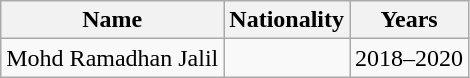<table class="wikitable sortable" style="text-align:center;">
<tr>
<th style="text-align:center;" scope="col">Name</th>
<th style="text-align:center;" scope="col">Nationality</th>
<th style="text-align:center;" scope="col">Years</th>
</tr>
<tr>
<td align="left">Mohd Ramadhan Jalil</td>
<td></td>
<td>2018–2020</td>
</tr>
</table>
